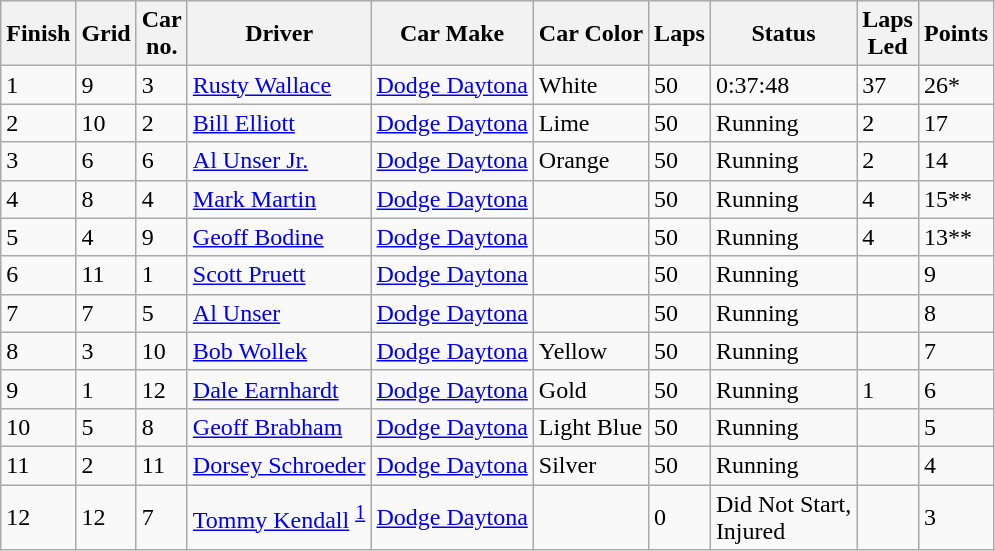<table class="wikitable">
<tr>
<th>Finish</th>
<th>Grid</th>
<th>Car<br>no.</th>
<th>Driver</th>
<th>Car Make</th>
<th>Car Color</th>
<th>Laps</th>
<th>Status</th>
<th>Laps<br>Led</th>
<th>Points</th>
</tr>
<tr>
<td>1</td>
<td>9</td>
<td>3</td>
<td> <a href='#'>Rusty Wallace</a></td>
<td><a href='#'>Dodge Daytona</a></td>
<td><div> White</div></td>
<td>50</td>
<td>0:37:48</td>
<td>37</td>
<td>26*</td>
</tr>
<tr>
<td>2</td>
<td>10</td>
<td>2</td>
<td> <a href='#'>Bill Elliott</a></td>
<td><a href='#'>Dodge Daytona</a></td>
<td><div> Lime</div></td>
<td>50</td>
<td>Running</td>
<td>2</td>
<td>17</td>
</tr>
<tr>
<td>3</td>
<td>6</td>
<td>6</td>
<td> <a href='#'>Al Unser Jr.</a></td>
<td><a href='#'>Dodge Daytona</a></td>
<td><div> Orange</div></td>
<td>50</td>
<td>Running</td>
<td>2</td>
<td>14</td>
</tr>
<tr>
<td>4</td>
<td>8</td>
<td>4</td>
<td> <a href='#'>Mark Martin</a></td>
<td><a href='#'>Dodge Daytona</a></td>
<td><div></div></td>
<td>50</td>
<td>Running</td>
<td>4</td>
<td>15**</td>
</tr>
<tr>
<td>5</td>
<td>4</td>
<td>9</td>
<td> <a href='#'>Geoff Bodine</a></td>
<td><a href='#'>Dodge Daytona</a></td>
<td><div></div></td>
<td>50</td>
<td>Running</td>
<td>4</td>
<td>13**</td>
</tr>
<tr>
<td>6</td>
<td>11</td>
<td>1</td>
<td> <a href='#'>Scott Pruett</a></td>
<td><a href='#'>Dodge Daytona</a></td>
<td><div></div></td>
<td>50</td>
<td>Running</td>
<td></td>
<td>9</td>
</tr>
<tr>
<td>7</td>
<td>7</td>
<td>5</td>
<td> <a href='#'>Al Unser</a></td>
<td><a href='#'>Dodge Daytona</a></td>
<td><div></div></td>
<td>50</td>
<td>Running</td>
<td></td>
<td>8</td>
</tr>
<tr>
<td>8</td>
<td>3</td>
<td>10</td>
<td> <a href='#'>Bob Wollek</a></td>
<td><a href='#'>Dodge Daytona</a></td>
<td><div> Yellow</div></td>
<td>50</td>
<td>Running</td>
<td></td>
<td>7</td>
</tr>
<tr>
<td>9</td>
<td>1</td>
<td>12</td>
<td> <a href='#'>Dale Earnhardt</a></td>
<td><a href='#'>Dodge Daytona</a></td>
<td><div> Gold</div></td>
<td>50</td>
<td>Running</td>
<td>1</td>
<td>6</td>
</tr>
<tr>
<td>10</td>
<td>5</td>
<td>8</td>
<td> <a href='#'>Geoff Brabham</a></td>
<td><a href='#'>Dodge Daytona</a></td>
<td><div> Light Blue</div></td>
<td>50</td>
<td>Running</td>
<td></td>
<td>5</td>
</tr>
<tr>
<td>11</td>
<td>2</td>
<td>11</td>
<td> <a href='#'>Dorsey Schroeder</a></td>
<td><a href='#'>Dodge Daytona</a></td>
<td><div> Silver</div></td>
<td>50</td>
<td>Running</td>
<td></td>
<td>4</td>
</tr>
<tr>
<td>12</td>
<td>12</td>
<td>7</td>
<td> <a href='#'>Tommy Kendall</a> <sup><a href='#'>1</a></sup></td>
<td><a href='#'>Dodge Daytona</a></td>
<td><div></div></td>
<td>0</td>
<td>Did Not Start,<br>Injured</td>
<td></td>
<td>3</td>
</tr>
</table>
